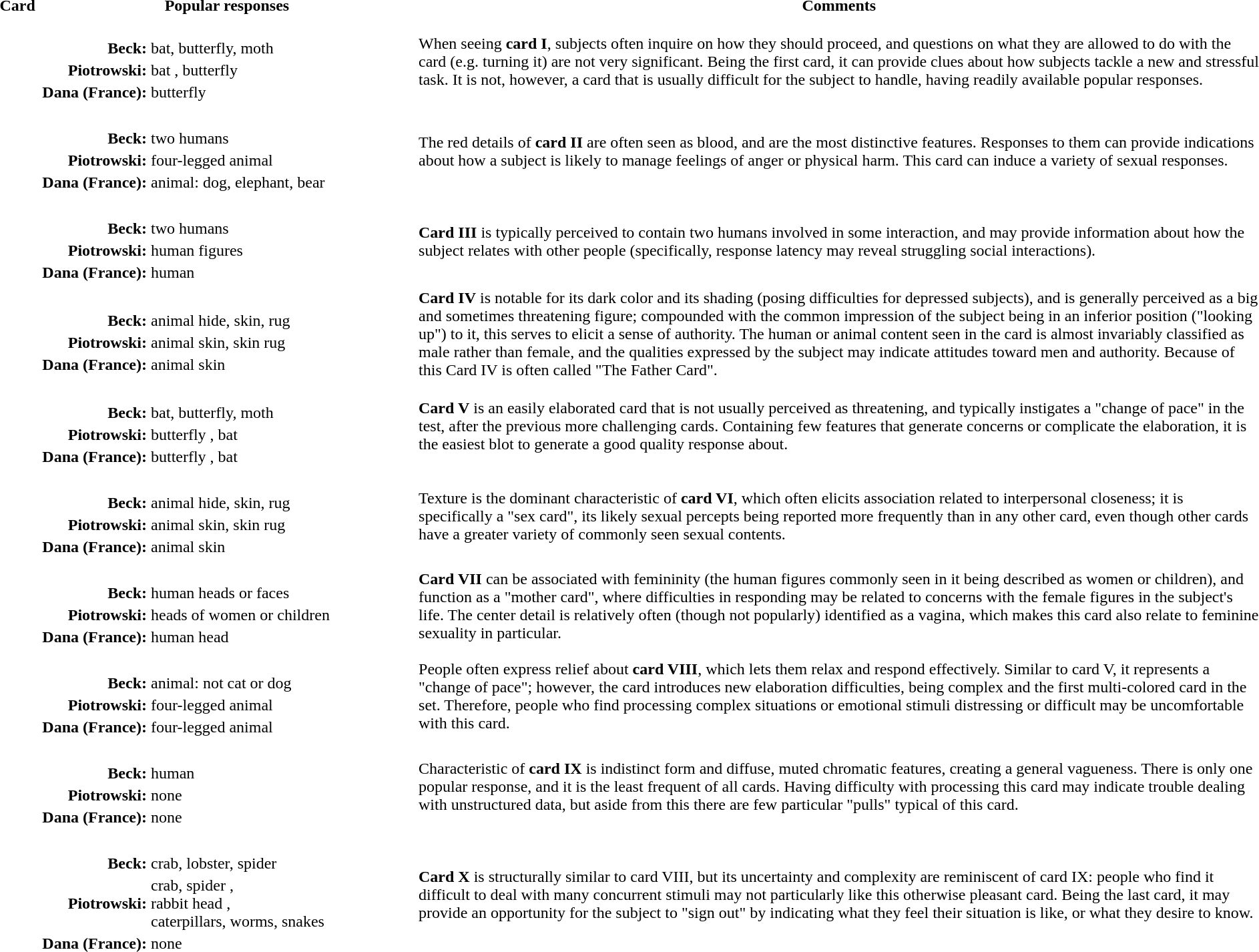<table>
<tr>
<th>Card</th>
<th style="width:30%;">Popular responses</th>
<th>Comments</th>
</tr>
<tr>
<td></td>
<td><br><table>
<tr>
<th align=right>Beck:</th>
<td>bat, butterfly, moth</td>
</tr>
<tr>
<th align=right>Piotrowski:</th>
<td>bat , butterfly </td>
</tr>
<tr>
<th align=right>Dana (France):</th>
<td>butterfly </td>
</tr>
</table>
</td>
<td>When seeing <strong>card I</strong>, subjects often inquire on how they should proceed, and questions on what they are allowed to do with the card (e.g. turning it) are not very significant. Being the first card, it can provide clues about how subjects tackle a new and stressful task. It is not, however, a card that is usually difficult for the subject to handle, having readily available popular responses.</td>
</tr>
<tr>
<td></td>
<td><br><table>
<tr>
<th align=right>Beck:</th>
<td>two humans</td>
</tr>
<tr>
<th align=right>Piotrowski:</th>
<td>four-legged animal </td>
</tr>
<tr>
<th align=right>Dana (France):</th>
<td>animal: dog, elephant, bear </td>
</tr>
</table>
</td>
<td>The red details of <strong>card II</strong> are often seen as blood, and are the most distinctive features. Responses to them can provide indications about how a subject is likely to manage feelings of anger or physical harm. This card can induce a variety of sexual responses.</td>
</tr>
<tr>
<td></td>
<td><br><table>
<tr>
<th align=right>Beck:</th>
<td>two humans </td>
</tr>
<tr>
<th align=right>Piotrowski:</th>
<td>human figures </td>
</tr>
<tr>
<th align=right>Dana (France):</th>
<td>human </td>
</tr>
</table>
</td>
<td><strong>Card III</strong> is typically perceived to contain two humans involved in some interaction, and may provide information about how the subject relates with other people (specifically, response latency may reveal struggling social interactions).</td>
</tr>
<tr>
<td></td>
<td><br><table>
<tr>
<th align=right>Beck:</th>
<td>animal hide, skin, rug</td>
</tr>
<tr>
<th align=right>Piotrowski:</th>
<td>animal skin, skin rug </td>
</tr>
<tr>
<th align=right>Dana (France):</th>
<td>animal skin </td>
</tr>
</table>
</td>
<td><strong>Card IV</strong> is notable for its dark color and its shading (posing difficulties for depressed subjects), and is generally perceived as a big and sometimes threatening figure; compounded with the common impression of the subject being in an inferior position ("looking up") to it, this serves to elicit a sense of authority. The human or animal content seen in the card is almost invariably classified as male rather than female, and the qualities expressed by the subject may indicate attitudes toward men and authority. Because of this Card IV is often called "The Father Card".</td>
</tr>
<tr>
<td></td>
<td><br><table>
<tr>
<th align=right>Beck:</th>
<td>bat, butterfly, moth</td>
</tr>
<tr>
<th align=right>Piotrowski:</th>
<td>butterfly , bat </td>
</tr>
<tr>
<th align=right>Dana (France):</th>
<td>butterfly , bat </td>
</tr>
</table>
</td>
<td><strong>Card V</strong> is an easily elaborated card that is not usually perceived as threatening, and typically instigates a "change of pace" in the test, after the previous more challenging cards. Containing few features that generate concerns or complicate the elaboration, it is the easiest blot to generate a good quality response about.</td>
</tr>
<tr>
<td></td>
<td><br><table>
<tr>
<th align=right>Beck:</th>
<td>animal hide, skin, rug</td>
</tr>
<tr>
<th align=right>Piotrowski:</th>
<td>animal skin, skin rug </td>
</tr>
<tr>
<th align=right>Dana (France):</th>
<td>animal skin </td>
</tr>
</table>
</td>
<td>Texture is the dominant characteristic of <strong>card VI</strong>, which often elicits association related to interpersonal closeness; it is specifically a "sex card", its likely sexual percepts being reported more frequently than in any other card, even though other cards have a greater variety of commonly seen sexual contents.</td>
</tr>
<tr>
<td></td>
<td><br><table>
<tr>
<th align=right>Beck:</th>
<td>human heads or faces </td>
</tr>
<tr>
<th align=right>Piotrowski:</th>
<td>heads of women or children </td>
</tr>
<tr>
<th align=right>Dana (France):</th>
<td>human head </td>
</tr>
</table>
</td>
<td><strong>Card VII</strong> can be associated with femininity (the human figures commonly seen in it being described as women or children), and function as a "mother card", where difficulties in responding may be related to concerns with the female figures in the subject's life. The center detail is relatively often (though not popularly) identified as a vagina, which makes this card also relate to feminine sexuality in particular.</td>
</tr>
<tr>
<td></td>
<td><br><table>
<tr>
<th align=right>Beck:</th>
<td>animal: not cat or dog </td>
</tr>
<tr>
<th align=right>Piotrowski:</th>
<td>four-legged animal </td>
</tr>
<tr>
<th align=right>Dana (France):</th>
<td>four-legged animal </td>
</tr>
</table>
</td>
<td>People often express relief about <strong>card VIII</strong>, which lets them relax and respond effectively. Similar to card V, it represents a "change of pace"; however, the card introduces new elaboration difficulties, being complex and the first multi-colored card in the set. Therefore, people who find processing complex situations or emotional stimuli distressing or difficult may be uncomfortable with this card.</td>
</tr>
<tr>
<td></td>
<td><br><table>
<tr>
<th align=right>Beck:</th>
<td>human </td>
</tr>
<tr>
<th align=right>Piotrowski:</th>
<td>none</td>
</tr>
<tr>
<th align=right>Dana (France):</th>
<td>none</td>
</tr>
</table>
</td>
<td>Characteristic of <strong>card IX</strong> is indistinct form and diffuse, muted chromatic features, creating a general vagueness. There is only one popular response, and it is the least frequent of all cards. Having difficulty with processing this card may indicate trouble dealing with unstructured data, but aside from this there are few particular "pulls" typical of this card.</td>
</tr>
<tr>
<td></td>
<td><br><table>
<tr>
<th align=right>Beck:</th>
<td>crab, lobster, spider </td>
</tr>
<tr>
<th align=right>Piotrowski:</th>
<td>crab, spider , <br> rabbit head , <br> caterpillars, worms, snakes </td>
</tr>
<tr>
<th align=right>Dana (France):</th>
<td>none</td>
</tr>
</table>
</td>
<td><strong>Card X</strong> is structurally similar to card VIII, but its uncertainty and complexity are reminiscent of card IX: people who find it difficult to deal with many concurrent stimuli may not particularly like this otherwise pleasant card. Being the last card, it may provide an opportunity for the subject to "sign out" by indicating what they feel their situation is like, or what they desire to know.</td>
</tr>
</table>
